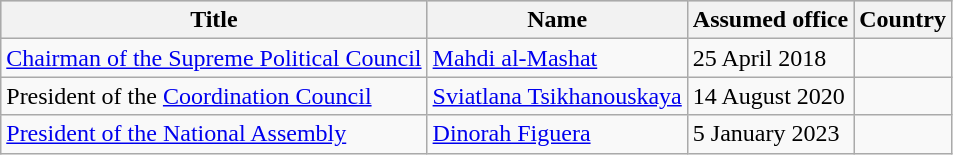<table class="wikitable sortable" border=1 style="border-collapse: collapse;" style="font-size: 95%;">
<tr bgcolor="#cccccc">
<th>Title</th>
<th>Name</th>
<th>Assumed office</th>
<th>Country</th>
</tr>
<tr>
<td><a href='#'>Chairman of the Supreme Political Council</a></td>
<td><a href='#'>Mahdi al-Mashat</a></td>
<td>25 April 2018</td>
<td></td>
</tr>
<tr>
<td>President of the <a href='#'>Coordination Council</a></td>
<td><a href='#'>Sviatlana Tsikhanouskaya</a></td>
<td>14 August 2020</td>
<td></td>
</tr>
<tr>
<td><a href='#'>President of the National Assembly</a></td>
<td><a href='#'>Dinorah Figuera</a></td>
<td>5 January 2023</td>
<td></td>
</tr>
</table>
